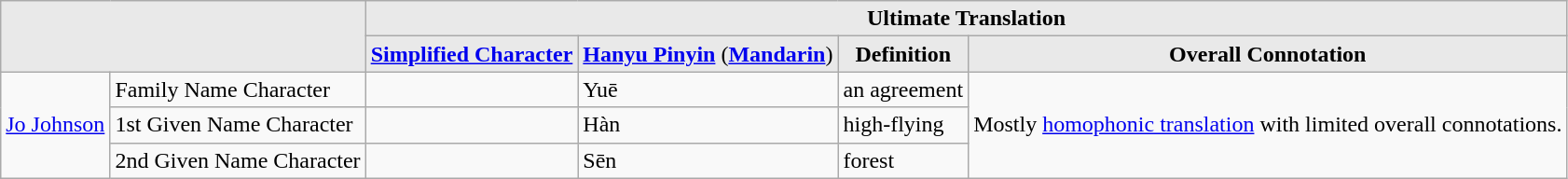<table class="wikitable mw-collapsible">
<tr>
<td colspan="2" rowspan="2" style="background-color:#E9E9E9;"></td>
<td colspan="4" style="background-color:#E9E9E9; text-align: center;"><strong>Ultimate Translation</strong></td>
</tr>
<tr>
<td style="background-color:#E9E9E9; text-align: center;"><a href='#'><strong>Simplified Character</strong></a></td>
<td style="background-color:#E9E9E9; text-align: center;"><a href='#'><strong>Hanyu Pinyin</strong></a> (<a href='#'><strong>Mandarin</strong></a>)</td>
<td style="background-color:#E9E9E9; text-align: center;"><strong>Definition</strong></td>
<td style="background-color:#E9E9E9; text-align: center;"><strong>Overall Connotation</strong></td>
</tr>
<tr>
<td rowspan="3"><a href='#'>Jo Johnson</a></td>
<td>Family Name Character</td>
<td></td>
<td>Yuē</td>
<td>an agreement</td>
<td rowspan="3">Mostly <a href='#'>homophonic translation</a> with limited overall connotations.</td>
</tr>
<tr>
<td>1st Given Name Character</td>
<td></td>
<td>Hàn</td>
<td>high-flying</td>
</tr>
<tr>
<td>2nd Given Name Character</td>
<td></td>
<td>Sēn</td>
<td>forest</td>
</tr>
</table>
